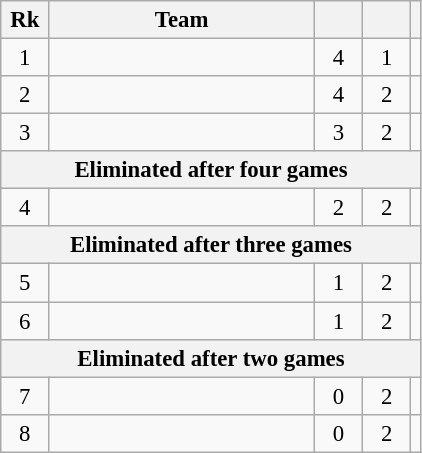<table class=wikitable style="text-align:center; font-size:95%">
<tr>
<th width=25>Rk</th>
<th width=170>Team</th>
<th width=25></th>
<th width=25></th>
<th colspan=2></th>
</tr>
<tr>
<td>1</td>
<td align=left></td>
<td>4</td>
<td>1</td>
<td colspan=2></td>
</tr>
<tr>
<td>2</td>
<td align=left></td>
<td>4</td>
<td>2</td>
<td colspan=2></td>
</tr>
<tr>
<td>3</td>
<td align=left></td>
<td>3</td>
<td>2</td>
<td colspan=2></td>
</tr>
<tr>
<th colspan="8">Eliminated after four games</th>
</tr>
<tr>
<td>4</td>
<td align=left></td>
<td>2</td>
<td>2</td>
<td></td>
</tr>
<tr>
<th colspan="8">Eliminated after three games</th>
</tr>
<tr>
<td>5</td>
<td align=left></td>
<td>1</td>
<td>2</td>
<td></td>
</tr>
<tr>
<td>6</td>
<td align=left></td>
<td>1</td>
<td>2</td>
<td></td>
</tr>
<tr>
<th colspan="8">Eliminated after two games</th>
</tr>
<tr>
<td>7</td>
<td align=left></td>
<td>0</td>
<td>2</td>
<td></td>
</tr>
<tr>
<td>8</td>
<td align=left></td>
<td>0</td>
<td>2</td>
<td></td>
</tr>
</table>
